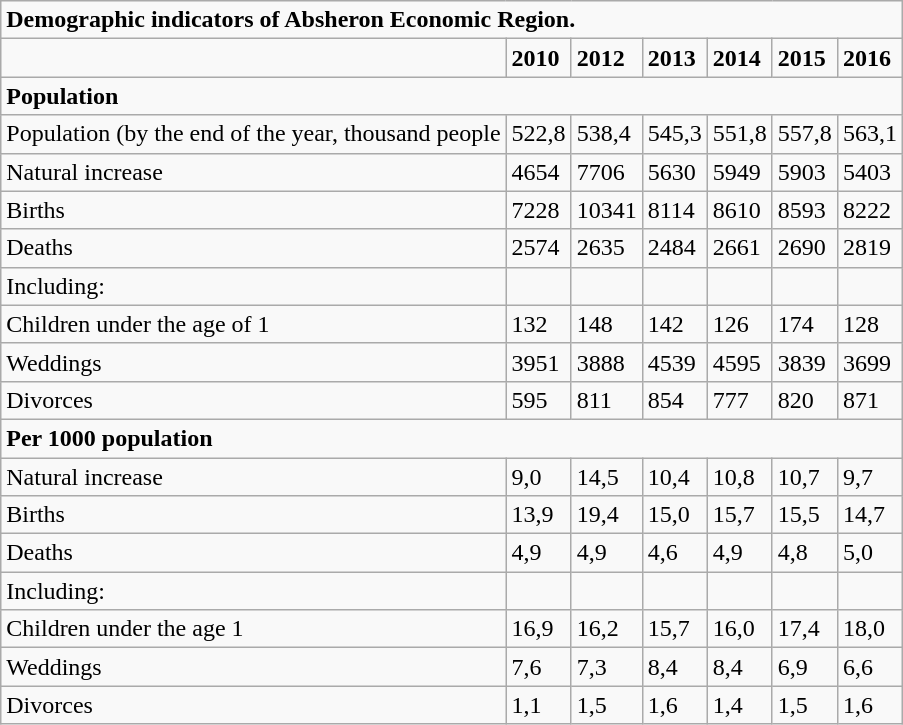<table class="wikitable">
<tr>
<td colspan="7"><strong>Demographic indicators of Absheron Economic Region.</strong></td>
</tr>
<tr>
<td></td>
<td><strong>2010</strong></td>
<td><strong>2012</strong></td>
<td><strong>2013</strong></td>
<td><strong>2014</strong></td>
<td><strong>2015</strong></td>
<td><strong>2016</strong></td>
</tr>
<tr>
<td colspan="7"><strong>Population</strong></td>
</tr>
<tr>
<td>Population (by the end of the year, thousand people</td>
<td>522,8</td>
<td>538,4</td>
<td>545,3</td>
<td>551,8</td>
<td>557,8</td>
<td>563,1</td>
</tr>
<tr>
<td>Natural increase</td>
<td>4654</td>
<td>7706</td>
<td>5630</td>
<td>5949</td>
<td>5903</td>
<td>5403</td>
</tr>
<tr>
<td>Births</td>
<td>7228</td>
<td>10341</td>
<td>8114</td>
<td>8610</td>
<td>8593</td>
<td>8222</td>
</tr>
<tr>
<td>Deaths</td>
<td>2574</td>
<td>2635</td>
<td>2484</td>
<td>2661</td>
<td>2690</td>
<td>2819</td>
</tr>
<tr>
<td>Including:</td>
<td></td>
<td></td>
<td></td>
<td></td>
<td></td>
<td></td>
</tr>
<tr>
<td>Children under the age of 1</td>
<td>132</td>
<td>148</td>
<td>142</td>
<td>126</td>
<td>174</td>
<td>128</td>
</tr>
<tr>
<td>Weddings</td>
<td>3951</td>
<td>3888</td>
<td>4539</td>
<td>4595</td>
<td>3839</td>
<td>3699</td>
</tr>
<tr>
<td>Divorces</td>
<td>595</td>
<td>811</td>
<td>854</td>
<td>777</td>
<td>820</td>
<td>871</td>
</tr>
<tr>
<td colspan="7"><strong>Per 1000 population</strong></td>
</tr>
<tr>
<td>Natural increase</td>
<td>9,0</td>
<td>14,5</td>
<td>10,4</td>
<td>10,8</td>
<td>10,7</td>
<td>9,7</td>
</tr>
<tr>
<td>Births</td>
<td>13,9</td>
<td>19,4</td>
<td>15,0</td>
<td>15,7</td>
<td>15,5</td>
<td>14,7</td>
</tr>
<tr>
<td>Deaths</td>
<td>4,9</td>
<td>4,9</td>
<td>4,6</td>
<td>4,9</td>
<td>4,8</td>
<td>5,0</td>
</tr>
<tr>
<td>Including:</td>
<td></td>
<td></td>
<td></td>
<td></td>
<td></td>
<td></td>
</tr>
<tr>
<td>Children under the age 1</td>
<td>16,9</td>
<td>16,2</td>
<td>15,7</td>
<td>16,0</td>
<td>17,4</td>
<td>18,0</td>
</tr>
<tr>
<td>Weddings</td>
<td>7,6</td>
<td>7,3</td>
<td>8,4</td>
<td>8,4</td>
<td>6,9</td>
<td>6,6</td>
</tr>
<tr>
<td>Divorces</td>
<td>1,1</td>
<td>1,5</td>
<td>1,6</td>
<td>1,4</td>
<td>1,5</td>
<td>1,6</td>
</tr>
</table>
